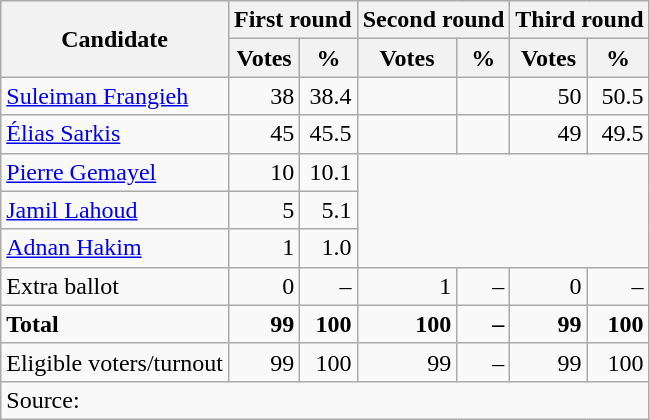<table class=wikitable style=text-align:right>
<tr>
<th rowspan=2>Candidate</th>
<th colspan=2>First round</th>
<th colspan=2>Second round</th>
<th colspan=2>Third round</th>
</tr>
<tr>
<th>Votes</th>
<th>%</th>
<th>Votes</th>
<th>%</th>
<th>Votes</th>
<th>%</th>
</tr>
<tr>
<td align=left><a href='#'>Suleiman Frangieh</a></td>
<td>38</td>
<td>38.4</td>
<td></td>
<td></td>
<td>50</td>
<td>50.5</td>
</tr>
<tr>
<td align=left><a href='#'>Élias Sarkis</a></td>
<td>45</td>
<td>45.5</td>
<td></td>
<td></td>
<td>49</td>
<td>49.5</td>
</tr>
<tr>
<td align=left><a href='#'>Pierre Gemayel</a></td>
<td>10</td>
<td>10.1</td>
<td colspan=4 rowspan=3></td>
</tr>
<tr>
<td align=left><a href='#'>Jamil Lahoud</a></td>
<td>5</td>
<td>5.1</td>
</tr>
<tr>
<td align=left><a href='#'>Adnan Hakim</a></td>
<td>1</td>
<td>1.0</td>
</tr>
<tr>
<td align=left>Extra ballot</td>
<td>0</td>
<td>–</td>
<td>1</td>
<td>–</td>
<td>0</td>
<td>–</td>
</tr>
<tr>
<td align=left><strong>Total</strong></td>
<td><strong>99</strong></td>
<td><strong>100</strong></td>
<td><strong>100</strong></td>
<td><strong>–</strong></td>
<td><strong>99</strong></td>
<td><strong>100</strong></td>
</tr>
<tr>
<td align=left>Eligible voters/turnout</td>
<td>99</td>
<td>100</td>
<td>99</td>
<td>–</td>
<td>99</td>
<td>100</td>
</tr>
<tr>
<td align=left colspan=7>Source: </td>
</tr>
</table>
